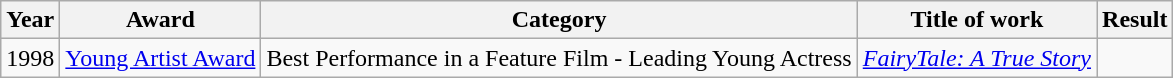<table class="wikitable sortable">
<tr>
<th>Year</th>
<th>Award</th>
<th>Category</th>
<th>Title of work</th>
<th>Result</th>
</tr>
<tr>
<td>1998</td>
<td><a href='#'>Young Artist Award</a></td>
<td>Best Performance in a Feature Film - Leading Young Actress</td>
<td><em><a href='#'>FairyTale: A True Story</a></em></td>
<td></td>
</tr>
</table>
